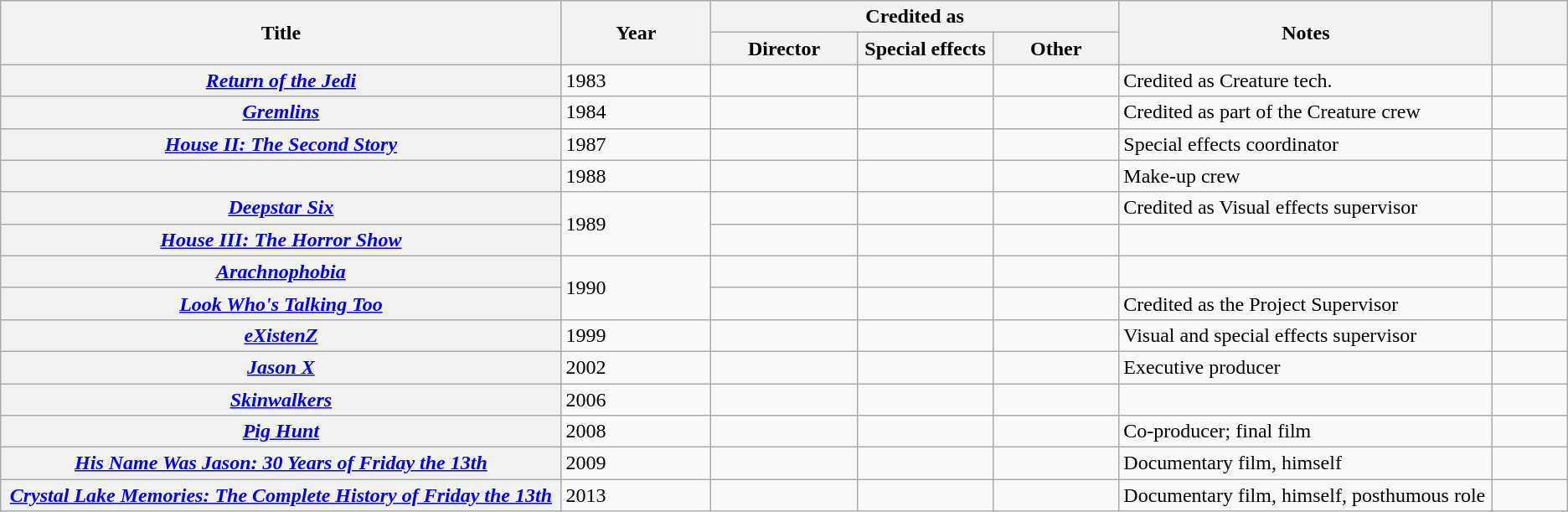<table class="wikitable sortable plainrowheaders">
<tr>
<th width="15%" rowspan="2" scope="col">Title</th>
<th width="4%" rowspan="2" scope="col">Year</th>
<th colspan="3" scope="col">Credited as</th>
<th width="10%" rowspan="2" scope="col" class="unsortable">Notes</th>
<th width="2%" rowspan="2" scope="col" class="unsortable"></th>
</tr>
<tr>
<th width=3%>Director</th>
<th width=3%>Special effects</th>
<th width=3%>Other</th>
</tr>
<tr>
<th scope="row"><em><a href='#'>Return of the Jedi</a></em></th>
<td>1983</td>
<td></td>
<td></td>
<td></td>
<td>Credited as Creature tech.</td>
<td style="text-align:center;"></td>
</tr>
<tr>
<th scope="row"><em><a href='#'>Gremlins</a></em></th>
<td>1984</td>
<td></td>
<td></td>
<td></td>
<td>Credited as part of the Creature crew</td>
<td style="text-align:center;"></td>
</tr>
<tr>
<th scope="row"><em><a href='#'>House II: The Second Story</a></em></th>
<td>1987</td>
<td></td>
<td></td>
<td></td>
<td>Special effects coordinator</td>
<td style="text-align:center;"></td>
</tr>
<tr>
<th scope="row"></th>
<td>1988</td>
<td></td>
<td></td>
<td></td>
<td>Make-up crew</td>
<td style="text-align:center;"></td>
</tr>
<tr>
<th scope="row"><em><a href='#'>Deepstar Six</a></em></th>
<td rowspan="2">1989</td>
<td></td>
<td></td>
<td></td>
<td>Credited as Visual effects supervisor</td>
<td style="text-align:center;"></td>
</tr>
<tr>
<th scope="row"><em><a href='#'>House III: The Horror Show</a></em></th>
<td></td>
<td></td>
<td></td>
<td></td>
<td style="text-align:center;"></td>
</tr>
<tr>
<th scope="row"><em><a href='#'>Arachnophobia</a></em></th>
<td rowspan="2">1990</td>
<td></td>
<td></td>
<td></td>
<td></td>
<td style="text-align:center;"></td>
</tr>
<tr>
<th scope="row"><em><a href='#'>Look Who's Talking Too</a></em></th>
<td></td>
<td></td>
<td></td>
<td>Credited as the Project Supervisor</td>
<td style="text-align:center;"></td>
</tr>
<tr>
<th scope="row"><em><a href='#'>eXistenZ</a></em></th>
<td>1999</td>
<td></td>
<td></td>
<td></td>
<td>Visual and special effects supervisor</td>
<td style="text-align:center;"></td>
</tr>
<tr>
<th scope="row"><em><a href='#'>Jason X</a></em></th>
<td>2002</td>
<td></td>
<td></td>
<td></td>
<td>Executive producer</td>
<td style="text-align:center;"></td>
</tr>
<tr>
<th scope="row"><em><a href='#'>Skinwalkers</a></em></th>
<td>2006</td>
<td></td>
<td></td>
<td></td>
<td></td>
<td style="text-align:center;"></td>
</tr>
<tr>
<th scope="row"><em><a href='#'>Pig Hunt</a></em></th>
<td>2008</td>
<td></td>
<td></td>
<td></td>
<td>Co-producer; final film</td>
<td style="text-align:center;"></td>
</tr>
<tr>
<th scope="row"><em><a href='#'>His Name Was Jason: 30 Years of Friday the 13th</a></em></th>
<td>2009</td>
<td></td>
<td></td>
<td></td>
<td>Documentary film, himself</td>
<td style="text-align:center;"></td>
</tr>
<tr>
<th scope="row"><em><a href='#'>Crystal Lake Memories: The Complete History of Friday the 13th</a></em></th>
<td>2013</td>
<td></td>
<td></td>
<td></td>
<td>Documentary film, himself, posthumous role</td>
<td style="text-align:center;"></td>
</tr>
</table>
